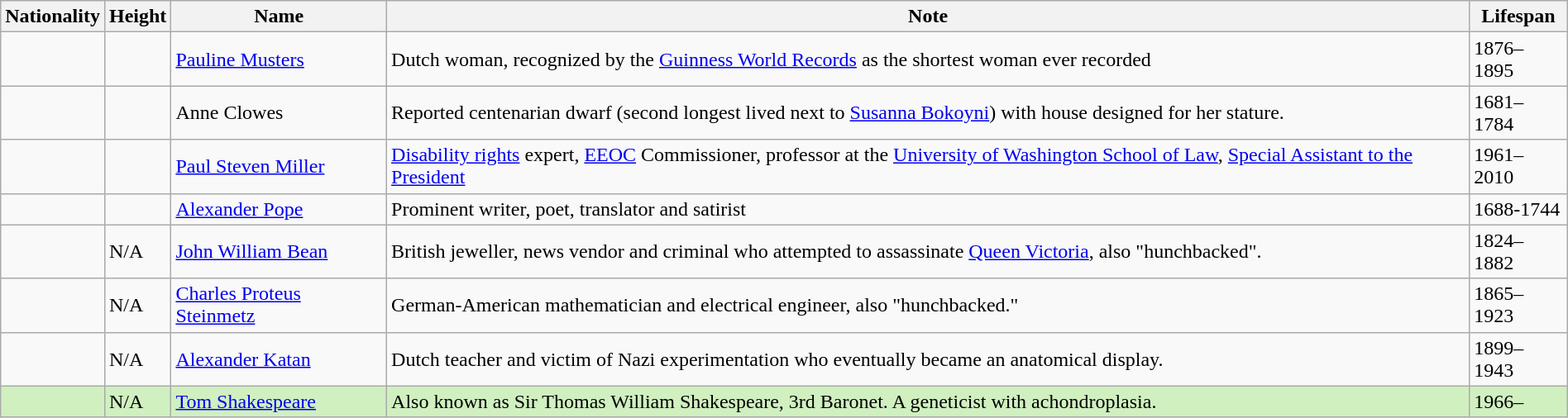<table class="wikitable sortable" style="width:100%;">
<tr Sam Maslaney>
<th>Nationality</th>
<th>Height</th>
<th>Name</th>
<th>Note</th>
<th>Lifespan</th>
</tr>
<tr>
<td></td>
<td></td>
<td><a href='#'>Pauline Musters</a></td>
<td>Dutch woman, recognized by the <a href='#'>Guinness World Records</a> as the shortest woman ever recorded</td>
<td>1876–1895</td>
</tr>
<tr>
<td></td>
<td></td>
<td>Anne Clowes</td>
<td>Reported centenarian dwarf (second longest lived next to <a href='#'>Susanna Bokoyni</a>) with house designed for her stature.</td>
<td>1681–1784</td>
</tr>
<tr>
<td></td>
<td></td>
<td><a href='#'>Paul Steven Miller</a></td>
<td><a href='#'>Disability rights</a> expert, <a href='#'>EEOC</a> Commissioner, professor at the <a href='#'>University of Washington School of Law</a>, <a href='#'>Special Assistant to the President</a></td>
<td>1961–2010</td>
</tr>
<tr>
<td></td>
<td></td>
<td><a href='#'>Alexander Pope</a></td>
<td>Prominent writer, poet, translator and satirist</td>
<td>1688-1744</td>
</tr>
<tr>
<td></td>
<td>N/A</td>
<td><a href='#'>John William Bean</a></td>
<td>British jeweller, news vendor and criminal who attempted to assassinate <a href='#'>Queen Victoria</a>, also "hunchbacked".</td>
<td>1824–1882</td>
</tr>
<tr>
<td></td>
<td>N/A</td>
<td><a href='#'>Charles Proteus Steinmetz</a></td>
<td>German-American mathematician and electrical engineer, also "hunchbacked."</td>
<td>1865–1923</td>
</tr>
<tr>
<td></td>
<td>N/A</td>
<td><a href='#'>Alexander Katan</a></td>
<td>Dutch teacher and victim of Nazi experimentation who eventually became an anatomical display.</td>
<td>1899–1943</td>
</tr>
<tr style="background:#d0f0c0;">
<td></td>
<td>N/A</td>
<td><a href='#'>Tom Shakespeare</a></td>
<td>Also known as Sir Thomas William Shakespeare, 3rd Baronet. A geneticist with achondroplasia.</td>
<td>1966–</td>
</tr>
</table>
